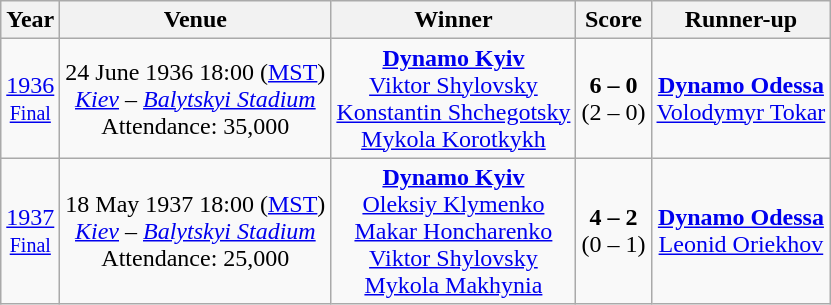<table class="wikitable" style="text-align: center;">
<tr>
<th>Year</th>
<th>Venue</th>
<th>Winner</th>
<th>Score</th>
<th>Runner-up</th>
</tr>
<tr>
<td><a href='#'>1936</a><br><small><a href='#'>Final</a></small></td>
<td>24 June 1936 18:00 (<a href='#'>MST</a>) <br> <em><a href='#'>Kiev</a> – <a href='#'>Balytskyi Stadium</a></em> <br>Attendance: 35,000</td>
<td><strong><a href='#'>Dynamo Kyiv</a></strong> <br><a href='#'>Viktor Shylovsky</a> <br><a href='#'>Konstantin Shchegotsky</a> <br><a href='#'>Mykola Korotkykh</a> </td>
<td><strong>6 – 0</strong><br> (2 – 0)<br></td>
<td><strong><a href='#'>Dynamo Odessa</a></strong> <br><a href='#'>Volodymyr Tokar</a> </td>
</tr>
<tr>
<td><a href='#'>1937</a><br><small><a href='#'>Final</a></small></td>
<td>18 May 1937 18:00 (<a href='#'>MST</a>) <br> <em><a href='#'>Kiev</a> – <a href='#'>Balytskyi Stadium</a></em> <br>Attendance: 25,000</td>
<td><strong><a href='#'>Dynamo Kyiv</a></strong> <br><a href='#'>Oleksiy Klymenko</a> <br><a href='#'>Makar Honcharenko</a> <br><a href='#'>Viktor Shylovsky</a> <br><a href='#'>Mykola Makhynia</a> </td>
<td><strong>4 – 2</strong><br> (0 – 1)<br></td>
<td><strong><a href='#'>Dynamo Odessa</a></strong> <br><a href='#'>Leonid Oriekhov</a> </td>
</tr>
</table>
